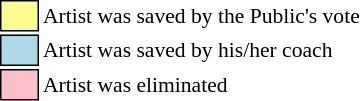<table class="toccolours" style="font-size: 90%; white-space: nowrap;">
<tr>
<td style="background:#fdfc8f; border:1px solid black;">      </td>
<td>Artist was saved by the Public's vote</td>
</tr>
<tr>
<td style="background:lightblue; border:1px solid black;">      </td>
<td>Artist was saved by his/her coach</td>
</tr>
<tr>
<td style="background:pink; border:1px solid black;">      </td>
<td>Artist was eliminated</td>
</tr>
</table>
